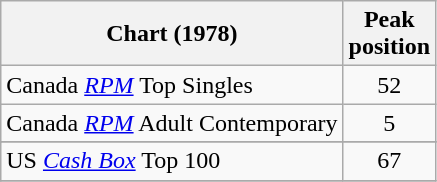<table class="wikitable sortable">
<tr>
<th align="left">Chart (1978)</th>
<th align="left">Peak<br>position</th>
</tr>
<tr>
<td>Canada <em><a href='#'>RPM</a></em> Top Singles</td>
<td style="text-align:center;">52</td>
</tr>
<tr>
<td>Canada <em><a href='#'>RPM</a></em> Adult Contemporary</td>
<td style="text-align:center;">5</td>
</tr>
<tr>
</tr>
<tr>
</tr>
<tr>
</tr>
<tr>
</tr>
<tr>
<td>US <em><a href='#'>Cash Box</a></em> Top 100</td>
<td style="text-align:center;">67</td>
</tr>
<tr>
</tr>
</table>
